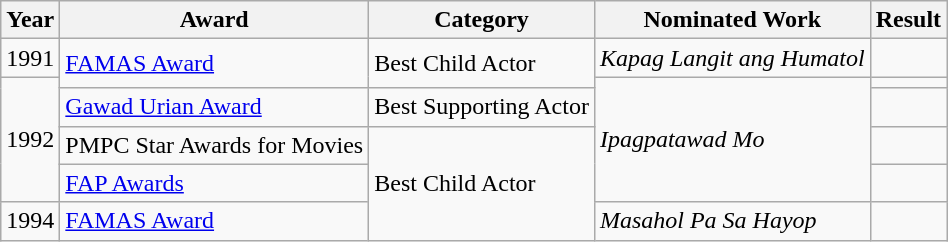<table class="wikitable">
<tr>
<th>Year</th>
<th>Award</th>
<th>Category</th>
<th>Nominated Work</th>
<th>Result</th>
</tr>
<tr>
<td>1991</td>
<td rowspan=2><a href='#'>FAMAS Award</a></td>
<td rowspan=2>Best Child Actor</td>
<td><em>Kapag Langit ang Humatol</em></td>
<td></td>
</tr>
<tr>
<td rowspan=4>1992</td>
<td rowspan=4><em>Ipagpatawad Mo</em></td>
<td></td>
</tr>
<tr>
<td><a href='#'>Gawad Urian Award</a></td>
<td>Best Supporting Actor</td>
<td></td>
</tr>
<tr>
<td>PMPC Star Awards for Movies</td>
<td rowspan=3>Best Child Actor</td>
<td></td>
</tr>
<tr>
<td><a href='#'>FAP Awards</a></td>
<td></td>
</tr>
<tr>
<td>1994</td>
<td><a href='#'>FAMAS Award</a></td>
<td><em>Masahol Pa Sa Hayop</em></td>
<td></td>
</tr>
</table>
